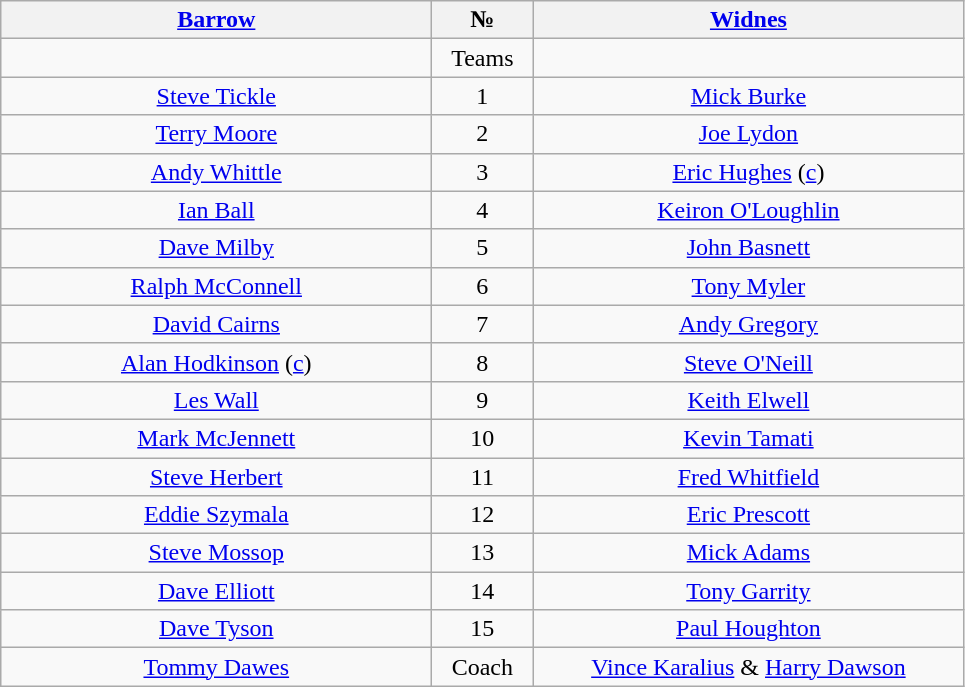<table class="wikitable" style="text-align:center;">
<tr>
<th width=280 abbr=winner><a href='#'>Barrow</a></th>
<th width=60 abbr="Number">№</th>
<th width=280 abbr=runner-up><a href='#'>Widnes</a></th>
</tr>
<tr>
<td></td>
<td>Teams</td>
<td></td>
</tr>
<tr>
<td><a href='#'>Steve Tickle</a></td>
<td>1</td>
<td><a href='#'>Mick Burke</a></td>
</tr>
<tr>
<td><a href='#'>Terry Moore</a></td>
<td>2</td>
<td><a href='#'>Joe Lydon</a></td>
</tr>
<tr>
<td><a href='#'>Andy Whittle</a></td>
<td>3</td>
<td><a href='#'>Eric Hughes</a> (<a href='#'>c</a>)</td>
</tr>
<tr>
<td><a href='#'>Ian Ball</a></td>
<td>4</td>
<td><a href='#'>Keiron O'Loughlin</a></td>
</tr>
<tr>
<td><a href='#'>Dave Milby</a></td>
<td>5</td>
<td><a href='#'>John Basnett</a></td>
</tr>
<tr>
<td><a href='#'>Ralph McConnell</a></td>
<td>6</td>
<td><a href='#'>Tony Myler</a></td>
</tr>
<tr>
<td><a href='#'>David Cairns</a></td>
<td>7</td>
<td><a href='#'>Andy Gregory</a></td>
</tr>
<tr>
<td><a href='#'>Alan Hodkinson</a> (<a href='#'>c</a>)</td>
<td>8</td>
<td><a href='#'>Steve O'Neill</a></td>
</tr>
<tr>
<td><a href='#'>Les Wall</a></td>
<td>9</td>
<td><a href='#'>Keith Elwell</a></td>
</tr>
<tr>
<td><a href='#'>Mark McJennett</a></td>
<td>10</td>
<td><a href='#'>Kevin Tamati</a></td>
</tr>
<tr>
<td><a href='#'>Steve Herbert</a></td>
<td>11</td>
<td><a href='#'>Fred Whitfield</a></td>
</tr>
<tr>
<td><a href='#'>Eddie Szymala</a></td>
<td>12</td>
<td><a href='#'>Eric Prescott</a></td>
</tr>
<tr>
<td><a href='#'>Steve Mossop</a></td>
<td>13</td>
<td><a href='#'>Mick Adams</a></td>
</tr>
<tr>
<td><a href='#'>Dave Elliott</a></td>
<td>14</td>
<td><a href='#'>Tony Garrity</a></td>
</tr>
<tr>
<td><a href='#'>Dave Tyson</a></td>
<td>15</td>
<td><a href='#'>Paul Houghton</a></td>
</tr>
<tr>
<td><a href='#'>Tommy Dawes</a></td>
<td>Coach</td>
<td><a href='#'>Vince Karalius</a> & <a href='#'>Harry Dawson</a></td>
</tr>
</table>
